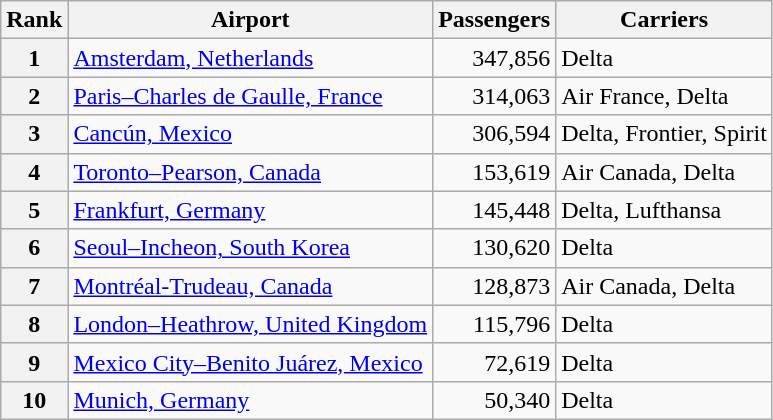<table class="wikitable sortable">
<tr>
<th scope="col">Rank</th>
<th scope="col">Airport</th>
<th scope="col">Passengers</th>
<th scope="col">Carriers</th>
</tr>
<tr>
<th scope="row">1</th>
<td><a href='#'>Amsterdam, Netherlands</a></td>
<td style="text-align:right;">347,856</td>
<td>Delta</td>
</tr>
<tr>
<th scope="row">2</th>
<td><a href='#'>Paris–Charles de Gaulle, France</a></td>
<td style="text-align:right;">314,063</td>
<td>Air France, Delta</td>
</tr>
<tr>
<th scope="row">3</th>
<td><a href='#'>Cancún, Mexico</a></td>
<td style="text-align:right;">306,594</td>
<td>Delta, Frontier, Spirit</td>
</tr>
<tr>
<th scope="row">4</th>
<td><a href='#'>Toronto–Pearson, Canada</a></td>
<td style="text-align:right;">153,619</td>
<td>Air Canada, Delta</td>
</tr>
<tr>
<th scope="row">5</th>
<td><a href='#'>Frankfurt, Germany</a></td>
<td style="text-align:right;">145,448</td>
<td>Delta, Lufthansa</td>
</tr>
<tr>
<th scope="row">6</th>
<td><a href='#'>Seoul–Incheon, South Korea</a></td>
<td style="text-align:right;">130,620</td>
<td>Delta</td>
</tr>
<tr>
<th scope="row">7</th>
<td><a href='#'>Montréal-Trudeau, Canada</a></td>
<td style="text-align:right;">128,873</td>
<td>Air Canada, Delta</td>
</tr>
<tr>
<th scope="row">8</th>
<td><a href='#'>London–Heathrow, United Kingdom</a></td>
<td style="text-align:right;">115,796</td>
<td>Delta</td>
</tr>
<tr>
<th scope="row">9</th>
<td><a href='#'>Mexico City–Benito Juárez, Mexico</a></td>
<td style="text-align:right;">72,619</td>
<td>Delta</td>
</tr>
<tr>
<th scope="row">10</th>
<td><a href='#'>Munich, Germany</a></td>
<td style="text-align:right;">50,340</td>
<td>Delta</td>
</tr>
</table>
